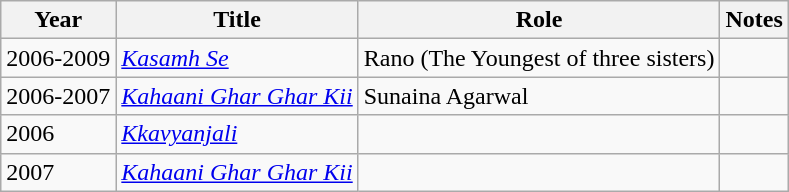<table class="wikitable">
<tr>
<th>Year</th>
<th>Title</th>
<th>Role</th>
<th>Notes</th>
</tr>
<tr>
<td>2006-2009</td>
<td><em><a href='#'>Kasamh Se</a></em></td>
<td>Rano (The Youngest of three sisters)</td>
<td></td>
</tr>
<tr>
<td>2006-2007</td>
<td><em><a href='#'>Kahaani Ghar Ghar Kii</a></em></td>
<td>Sunaina Agarwal</td>
<td></td>
</tr>
<tr>
<td>2006</td>
<td><em><a href='#'>Kkavyanjali</a></em></td>
<td></td>
<td></td>
</tr>
<tr>
<td>2007</td>
<td><em><a href='#'>Kahaani Ghar Ghar Kii</a></em></td>
<td></td>
<td></td>
</tr>
</table>
